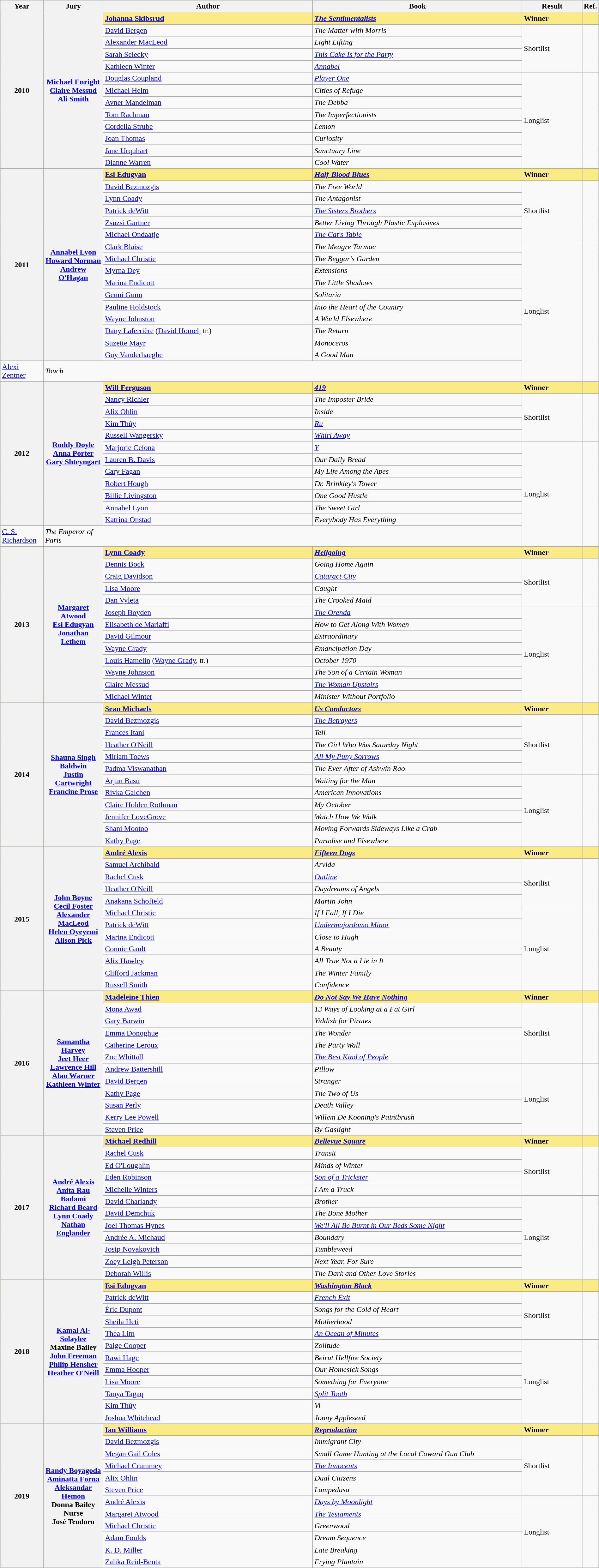<table class="wikitable" width="100%">
<tr>
<th>Year</th>
<th width=10%>Jury</th>
<th width=35%>Author</th>
<th width=35%>Book</th>
<th width=10%>Result</th>
<th width=2%>Ref.</th>
</tr>
<tr style="background:#FAEB86">
<th rowspan="13">2010</th>
<th rowspan="13"><a href='#'>Michael Enright</a><br><a href='#'>Claire Messud</a><br><a href='#'>Ali Smith</a></th>
<td><strong><a href='#'>Johanna Skibsrud</a></strong></td>
<td><strong><em><a href='#'>The Sentimentalists</a></em></strong></td>
<td><strong>Winner</strong></td>
<td></td>
</tr>
<tr>
<td><a href='#'>David Bergen</a></td>
<td><em>The Matter with Morris</em></td>
<td rowspan="4">Shortlist</td>
<td rowspan="4"></td>
</tr>
<tr>
<td><a href='#'>Alexander MacLeod</a></td>
<td><em>Light Lifting</em></td>
</tr>
<tr>
<td><a href='#'>Sarah Selecky</a></td>
<td><em><a href='#'>This Cake Is for the Party</a></em></td>
</tr>
<tr>
<td><a href='#'>Kathleen Winter</a></td>
<td><em><a href='#'>Annabel</a></em></td>
</tr>
<tr>
<td><a href='#'>Douglas Coupland</a></td>
<td><em><a href='#'>Player One</a></em></td>
<td rowspan="8">Longlist</td>
<td rowspan="8"></td>
</tr>
<tr>
<td><a href='#'>Michael Helm</a></td>
<td><em>Cities of Refuge</em></td>
</tr>
<tr>
<td><a href='#'>Avner Mandelman</a></td>
<td><em>The Debba</em></td>
</tr>
<tr>
<td><a href='#'>Tom Rachman</a></td>
<td><em>The Imperfectionists</em></td>
</tr>
<tr>
<td><a href='#'>Cordelia Strube</a></td>
<td><em>Lemon</em></td>
</tr>
<tr>
<td><a href='#'>Joan Thomas</a></td>
<td><em>Curiosity</em></td>
</tr>
<tr>
<td><a href='#'>Jane Urquhart</a></td>
<td><em>Sanctuary Line</em></td>
</tr>
<tr>
<td><a href='#'>Dianne Warren</a></td>
<td><em>Cool Water</em></td>
</tr>
<tr style="background:#FAEB86">
<th rowspan="17">2011</th>
<th rowspan="17"><a href='#'>Annabel Lyon</a><br><a href='#'>Howard Norman</a><br><a href='#'>Andrew O'Hagan</a></th>
<td><strong><a href='#'>Esi Edugyan</a></strong></td>
<td><strong><em><a href='#'>Half-Blood Blues</a></em></strong></td>
<td><strong>Winner</strong></td>
<td></td>
</tr>
<tr>
</tr>
<tr>
<td><a href='#'>David Bezmozgis</a></td>
<td><em>The Free World</em></td>
<td rowspan="5">Shortlist</td>
<td rowspan="5"></td>
</tr>
<tr>
<td><a href='#'>Lynn Coady</a></td>
<td><em>The Antagonist</em></td>
</tr>
<tr>
<td><a href='#'>Patrick deWitt</a></td>
<td><em><a href='#'>The Sisters Brothers</a></em></td>
</tr>
<tr>
<td><a href='#'>Zsuzsi Gartner</a></td>
<td><em>Better Living Through Plastic Explosives</em></td>
</tr>
<tr>
<td><a href='#'>Michael Ondaatje</a></td>
<td><em><a href='#'>The Cat's Table</a></em></td>
</tr>
<tr>
<td><a href='#'>Clark Blaise</a></td>
<td><em>The Meagre Tarmac</em></td>
<td rowspan="11">Longlist</td>
<td rowspan="11"></td>
</tr>
<tr>
<td><a href='#'>Michael Christie</a></td>
<td><em>The Beggar's Garden</em></td>
</tr>
<tr>
<td><a href='#'>Myrna Dey</a></td>
<td><em>Extensions</em></td>
</tr>
<tr>
<td><a href='#'>Marina Endicott</a></td>
<td><em>The Little Shadows</em></td>
</tr>
<tr>
<td><a href='#'>Genni Gunn</a></td>
<td><em>Solitaria</em></td>
</tr>
<tr>
<td><a href='#'>Pauline Holdstock</a></td>
<td><em>Into the Heart of the Country</em></td>
</tr>
<tr>
<td><a href='#'>Wayne Johnston</a></td>
<td><em>A World Elsewhere</em></td>
</tr>
<tr>
<td><a href='#'>Dany Laferrière</a> (<a href='#'>David Homel</a>, tr.)</td>
<td><em>The Return</em></td>
</tr>
<tr>
<td><a href='#'>Suzette Mayr</a></td>
<td><em>Monoceros</em></td>
</tr>
<tr>
<td><a href='#'>Guy Vanderhaeghe</a></td>
<td><em>A Good Man</em></td>
</tr>
<tr>
<td><a href='#'>Alexi Zentner</a></td>
<td><em>Touch</em></td>
</tr>
<tr style="background:#FAEB86">
<th rowspan="13">2012</th>
<th rowspan="13"><a href='#'>Roddy Doyle</a><br><a href='#'>Anna Porter</a><br><a href='#'>Gary Shteyngart</a></th>
<td><strong><a href='#'>Will Ferguson</a></strong></td>
<td><strong><em><a href='#'>419</a></em></strong></td>
<td><strong>Winner</strong></td>
<td></td>
</tr>
<tr>
<td><a href='#'>Nancy Richler</a></td>
<td><em>The Imposter Bride</em></td>
<td rowspan="4">Shortlist</td>
<td rowspan="4"></td>
</tr>
<tr>
<td><a href='#'>Alix Ohlin</a></td>
<td><em>Inside</em></td>
</tr>
<tr>
<td><a href='#'>Kim Thúy</a></td>
<td><em><a href='#'>Ru</a></em></td>
</tr>
<tr>
<td><a href='#'>Russell Wangersky</a></td>
<td><em><a href='#'>Whirl Away</a></em></td>
</tr>
<tr>
</tr>
<tr>
<td><a href='#'>Marjorie Celona</a></td>
<td><em><a href='#'>Y</a></em></td>
<td rowspan="8">Longlist</td>
<td rowspan="8"></td>
</tr>
<tr>
<td><a href='#'>Lauren B. Davis</a></td>
<td><em>Our Daily Bread</em></td>
</tr>
<tr>
<td><a href='#'>Cary Fagan</a></td>
<td><em>My Life Among the Apes</em></td>
</tr>
<tr>
<td><a href='#'>Robert Hough</a></td>
<td><em>Dr. Brinkley's Tower</em></td>
</tr>
<tr>
<td><a href='#'>Billie Livingston</a></td>
<td><em>One Good Hustle</em></td>
</tr>
<tr>
<td><a href='#'>Annabel Lyon</a></td>
<td><em>The Sweet Girl</em></td>
</tr>
<tr>
<td><a href='#'>Katrina Onstad</a></td>
<td><em>Everybody Has Everything</em></td>
</tr>
<tr>
<td><a href='#'>C. S. Richardson</a></td>
<td><em>The Emperor of Paris</em></td>
</tr>
<tr style="background:#FAEB86">
<th rowspan="13">2013</th>
<th rowspan="13"><a href='#'>Margaret Atwood</a><br><a href='#'>Esi Edugyan</a><br><a href='#'>Jonathan Lethem</a></th>
<td><strong><a href='#'>Lynn Coady</a></strong></td>
<td><strong><em><a href='#'>Hellgoing</a></em></strong></td>
<td><strong>Winner</strong></td>
<td></td>
</tr>
<tr>
<td><a href='#'>Dennis Bock</a></td>
<td><em>Going Home Again</em></td>
<td rowspan="4">Shortlist</td>
<td rowspan="4"></td>
</tr>
<tr>
<td><a href='#'>Craig Davidson</a></td>
<td><em><a href='#'>Cataract City</a></em></td>
</tr>
<tr>
<td><a href='#'>Lisa Moore</a></td>
<td><em>Caught</em></td>
</tr>
<tr>
<td><a href='#'>Dan Vyleta</a></td>
<td><em>The Crooked Maid</em></td>
</tr>
<tr>
<td><a href='#'>Joseph Boyden</a></td>
<td><em><a href='#'>The Orenda</a></em></td>
<td rowspan="8">Longlist</td>
<td rowspan="8"></td>
</tr>
<tr>
<td><a href='#'>Elisabeth de Mariaffi</a></td>
<td><em>How to Get Along With Women</em></td>
</tr>
<tr>
<td><a href='#'>David Gilmour</a></td>
<td><em>Extraordinary</em></td>
</tr>
<tr>
<td><a href='#'>Wayne Grady</a></td>
<td><em>Emancipation Day</em></td>
</tr>
<tr>
<td><a href='#'>Louis Hamelin</a> (<a href='#'>Wayne Grady</a>, tr.)</td>
<td><em>October 1970</em></td>
</tr>
<tr>
<td><a href='#'>Wayne Johnston</a></td>
<td><em>The Son of a Certain Woman</em></td>
</tr>
<tr>
<td><a href='#'>Claire Messud</a></td>
<td><em><a href='#'>The Woman Upstairs</a></em></td>
</tr>
<tr>
<td><a href='#'>Michael Winter</a></td>
<td><em>Minister Without Portfolio</em></td>
</tr>
<tr style="background:#FAEB86">
<th rowspan="12">2014</th>
<th rowspan="12"><a href='#'>Shauna Singh Baldwin</a><br><a href='#'>Justin Cartwright</a><br><a href='#'>Francine Prose</a></th>
<td><strong><a href='#'>Sean Michaels</a></strong></td>
<td><strong><em><a href='#'>Us Conductors</a></em></strong></td>
<td><strong>Winner</strong></td>
<td></td>
</tr>
<tr>
<td><a href='#'>David Bezmozgis</a></td>
<td><em><a href='#'>The Betrayers</a></em></td>
<td rowspan="5">Shortlist</td>
<td rowspan="5"></td>
</tr>
<tr>
<td><a href='#'>Frances Itani</a></td>
<td><em>Tell</em></td>
</tr>
<tr>
<td><a href='#'>Heather O'Neill</a></td>
<td><em>The Girl Who Was Saturday Night</em></td>
</tr>
<tr>
<td><a href='#'>Miriam Toews</a></td>
<td><em><a href='#'>All My Puny Sorrows</a></em></td>
</tr>
<tr>
<td><a href='#'>Padma Viswanathan</a></td>
<td><em>The Ever After of Ashwin Rao</em></td>
</tr>
<tr>
<td><a href='#'>Arjun Basu</a></td>
<td><em>Waiting for the Man</em></td>
<td rowspan="6">Longlist</td>
<td rowspan="6"></td>
</tr>
<tr>
<td><a href='#'>Rivka Galchen</a></td>
<td><em>American Innovations</em></td>
</tr>
<tr>
<td><a href='#'>Claire Holden Rothman</a></td>
<td><em>My October</em></td>
</tr>
<tr>
<td><a href='#'>Jennifer LoveGrove</a></td>
<td><em>Watch How We Walk</em></td>
</tr>
<tr>
<td><a href='#'>Shani Mootoo</a></td>
<td><em>Moving Forwards Sideways Like a Crab</em></td>
</tr>
<tr>
<td><a href='#'>Kathy Page</a></td>
<td><em>Paradise and Elsewhere</em></td>
</tr>
<tr style="background:#FAEB86">
<th rowspan="12">2015</th>
<th rowspan="12"><a href='#'>John Boyne</a><br><a href='#'>Cecil Foster</a><br><a href='#'>Alexander MacLeod</a><br><a href='#'>Helen Oyeyemi</a><br><a href='#'>Alison Pick</a></th>
<td><strong><a href='#'>André Alexis</a></strong></td>
<td><strong><em><a href='#'>Fifteen Dogs</a></em></strong></td>
<td><strong>Winner</strong></td>
<td></td>
</tr>
<tr>
<td><a href='#'>Samuel Archibald</a></td>
<td><em>Arvida</em></td>
<td rowspan="4">Shortlist</td>
<td rowspan="4"></td>
</tr>
<tr>
<td><a href='#'>Rachel Cusk</a></td>
<td><em><a href='#'>Outline</a></em></td>
</tr>
<tr>
<td><a href='#'>Heather O'Neill</a></td>
<td><em>Daydreams of Angels</em></td>
</tr>
<tr>
<td><a href='#'>Anakana Schofield</a></td>
<td><em>Martin John</em></td>
</tr>
<tr>
<td><a href='#'>Michael Christie</a></td>
<td><em>If I Fall, If I Die</em></td>
<td rowspan="7">Longlist</td>
<td rowspan="7"></td>
</tr>
<tr>
<td><a href='#'>Patrick deWitt</a></td>
<td><em><a href='#'>Undermajordomo Minor</a></em></td>
</tr>
<tr>
<td><a href='#'>Marina Endicott</a></td>
<td><em>Close to Hugh</em></td>
</tr>
<tr>
<td><a href='#'>Connie Gault</a></td>
<td><em>A Beauty</em></td>
</tr>
<tr>
<td><a href='#'>Alix Hawley</a></td>
<td><em>All True Not a Lie in It</em></td>
</tr>
<tr>
<td><a href='#'>Clifford Jackman</a></td>
<td><em>The Winter Family</em></td>
</tr>
<tr>
<td><a href='#'>Russell Smith</a></td>
<td><em>Confidence</em></td>
</tr>
<tr style="background:#FAEB86">
<th rowspan="12">2016</th>
<th rowspan="12"><a href='#'>Samantha Harvey</a><br><a href='#'>Jeet Heer</a><br><a href='#'>Lawrence Hill</a><br><a href='#'>Alan Warner</a><br><a href='#'>Kathleen Winter</a></th>
<td><strong><a href='#'>Madeleine Thien</a></strong></td>
<td><strong><em><a href='#'>Do Not Say We Have Nothing</a></em></strong></td>
<td><strong>Winner</strong></td>
<td></td>
</tr>
<tr>
<td><a href='#'>Mona Awad</a></td>
<td><em>13 Ways of Looking at a Fat Girl</em></td>
<td rowspan="5">Shortlist</td>
<td rowspan="5"></td>
</tr>
<tr>
<td><a href='#'>Gary Barwin</a></td>
<td><em>Yiddish for Pirates</em></td>
</tr>
<tr>
<td><a href='#'>Emma Donoghue</a></td>
<td><em>The Wonder</em></td>
</tr>
<tr>
<td><a href='#'>Catherine Leroux</a></td>
<td><em>The Party Wall</em></td>
</tr>
<tr>
<td><a href='#'>Zoe Whittall</a></td>
<td><em><a href='#'>The Best Kind of People</a></em></td>
</tr>
<tr>
<td><a href='#'>Andrew Battershill</a></td>
<td><em>Pillow</em></td>
<td rowspan="6">Longlist</td>
<td rowspan="6"></td>
</tr>
<tr>
<td><a href='#'>David Bergen</a></td>
<td><em>Stranger</em></td>
</tr>
<tr>
<td><a href='#'>Kathy Page</a></td>
<td><em>The Two of Us</em></td>
</tr>
<tr>
<td><a href='#'>Susan Perly</a></td>
<td><em>Death Valley</em></td>
</tr>
<tr>
<td><a href='#'>Kerry Lee Powell</a></td>
<td><em>Willem De Kooning's Paintbrush</em></td>
</tr>
<tr>
<td><a href='#'>Steven Price</a></td>
<td><em>By Gaslight</em></td>
</tr>
<tr style="background:#FAEB86">
<th rowspan="12">2017</th>
<th rowspan="12"><a href='#'>André Alexis</a><br><a href='#'>Anita Rau Badami</a><br><a href='#'>Richard Beard</a><br><a href='#'>Lynn Coady</a><br><a href='#'>Nathan Englander</a></th>
<td><strong><a href='#'>Michael Redhill</a></strong></td>
<td><strong><em><a href='#'>Bellevue Square</a></em></strong></td>
<td><strong>Winner</strong></td>
<td></td>
</tr>
<tr>
<td><a href='#'>Rachel Cusk</a></td>
<td><em>Transit</em></td>
<td rowspan="4">Shortlist</td>
<td rowspan="4"></td>
</tr>
<tr>
<td><a href='#'>Ed O'Loughlin</a></td>
<td><em>Minds of Winter</em></td>
</tr>
<tr>
<td><a href='#'>Eden Robinson</a></td>
<td><em><a href='#'>Son of a Trickster</a></em></td>
</tr>
<tr>
<td><a href='#'>Michelle Winters</a></td>
<td><em>I Am a Truck</em></td>
</tr>
<tr>
<td><a href='#'>David Chariandy</a></td>
<td><em>Brother</em></td>
<td rowspan="7">Longlist</td>
<td rowspan="7"></td>
</tr>
<tr>
<td><a href='#'>David Demchuk</a></td>
<td><em>The Bone Mother</em></td>
</tr>
<tr>
<td><a href='#'>Joel Thomas Hynes</a></td>
<td><em><a href='#'>We'll All Be Burnt in Our Beds Some Night</a></em></td>
</tr>
<tr>
<td><a href='#'>Andrée A. Michaud</a></td>
<td><em>Boundary</em></td>
</tr>
<tr>
<td><a href='#'>Josip Novakovich</a></td>
<td><em>Tumbleweed</em></td>
</tr>
<tr>
<td><a href='#'>Zoey Leigh Peterson</a></td>
<td><em>Next Year, For Sure</em></td>
</tr>
<tr>
<td><a href='#'>Deborah Willis</a></td>
<td><em>The Dark and Other Love Stories</em></td>
</tr>
<tr style="background:#FAEB86">
<th rowspan="12">2018</th>
<th rowspan="12"><a href='#'>Kamal Al-Solaylee</a><br>Maxine Bailey<br><a href='#'>John Freeman</a><br><a href='#'>Philip Hensher</a><br><a href='#'>Heather O'Neill</a></th>
<td><strong><a href='#'>Esi Edugyan</a></strong></td>
<td><strong><em><a href='#'>Washington Black</a></em></strong></td>
<td><strong>Winner</strong></td>
<td></td>
</tr>
<tr>
<td><a href='#'>Patrick deWitt</a></td>
<td><em><a href='#'>French Exit</a></em></td>
<td rowspan="4">Shortlist</td>
<td rowspan="4"></td>
</tr>
<tr>
<td><a href='#'>Éric Dupont</a></td>
<td><em>Songs for the Cold of Heart</em></td>
</tr>
<tr>
<td><a href='#'>Sheila Heti</a></td>
<td><em>Motherhood</em></td>
</tr>
<tr>
<td><a href='#'>Thea Lim</a></td>
<td><em><a href='#'>An Ocean of Minutes</a></em></td>
</tr>
<tr>
<td><a href='#'>Paige Cooper</a></td>
<td><em>Zolitude</em></td>
<td rowspan="7">Longlist</td>
<td rowspan="7"></td>
</tr>
<tr>
<td><a href='#'>Rawi Hage</a></td>
<td><em>Beirut Hellfire Society</em></td>
</tr>
<tr>
<td><a href='#'>Emma Hooper</a></td>
<td><em>Our Homesick Songs</em></td>
</tr>
<tr>
<td><a href='#'>Lisa Moore</a></td>
<td><em>Something for Everyone</em></td>
</tr>
<tr>
<td><a href='#'>Tanya Tagaq</a></td>
<td><em><a href='#'>Split Tooth</a></em></td>
</tr>
<tr>
<td><a href='#'>Kim Thúy</a></td>
<td><em>Vi</em></td>
</tr>
<tr>
<td><a href='#'>Joshua Whitehead</a></td>
<td><em>Jonny Appleseed</em></td>
</tr>
<tr style="background:#FAEB86">
<th rowspan="12">2019</th>
<th rowspan="12"><a href='#'>Randy Boyagoda</a><br><a href='#'>Aminatta Forna</a><br><a href='#'>Aleksandar Hemon</a><br>Donna Bailey Nurse<br>José Teodoro</th>
<td><strong><a href='#'>Ian Williams</a></strong></td>
<td><strong><em><a href='#'>Reproduction</a></em></strong></td>
<td><strong>Winner</strong></td>
<td></td>
</tr>
<tr>
<td><a href='#'>David Bezmozgis</a></td>
<td><em>Immigrant City</em></td>
<td rowspan="5">Shortlist</td>
<td rowspan="5"></td>
</tr>
<tr>
<td><a href='#'>Megan Gail Coles</a></td>
<td><em>Small Game Hunting at the Local Coward Gun Club</em></td>
</tr>
<tr>
<td><a href='#'>Michael Crummey</a></td>
<td><em><a href='#'>The Innocents</a></em></td>
</tr>
<tr>
<td><a href='#'>Alix Ohlin</a></td>
<td><em>Dual Citizens</em></td>
</tr>
<tr>
<td><a href='#'>Steven Price</a></td>
<td><em>Lampedusa</em></td>
</tr>
<tr>
<td><a href='#'>André Alexis</a></td>
<td><em><a href='#'>Days by Moonlight</a></em></td>
<td rowspan="6">Longlist</td>
<td rowspan="6"></td>
</tr>
<tr>
<td><a href='#'>Margaret Atwood</a></td>
<td><em><a href='#'>The Testaments</a></em></td>
</tr>
<tr>
<td><a href='#'>Michael Christie</a></td>
<td><em>Greenwood</em></td>
</tr>
<tr>
<td><a href='#'>Adam Foulds</a></td>
<td><em>Dream Sequence</em></td>
</tr>
<tr>
<td><a href='#'>K. D. Miller</a></td>
<td><em>Late Breaking</em></td>
</tr>
<tr>
<td><a href='#'>Zalika Reid-Benta</a></td>
<td><em>Frying Plantain</em></td>
</tr>
</table>
